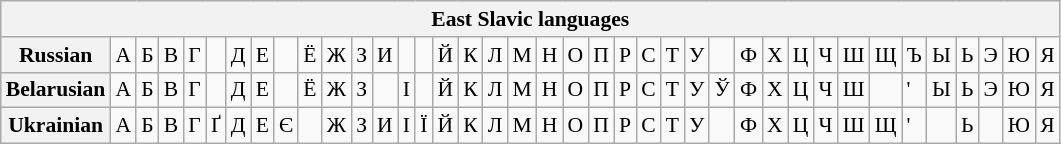<table class="wikitable" style="text-align: left; empty-cells: hide; font-size: 0.9em">
<tr>
<th colspan="39" style="text-align: center">East Slavic languages</th>
</tr>
<tr>
<th>Russian</th>
<td>А</td>
<td>Б</td>
<td>В</td>
<td>Г</td>
<td></td>
<td>Д</td>
<td>Е</td>
<td></td>
<td>Ё</td>
<td>Ж</td>
<td>З</td>
<td>И</td>
<td></td>
<td></td>
<td>Й</td>
<td>К</td>
<td>Л</td>
<td>М</td>
<td>Н</td>
<td>О</td>
<td>П</td>
<td>Р</td>
<td>С</td>
<td>Т</td>
<td>У</td>
<td></td>
<td>Ф</td>
<td>Х</td>
<td>Ц</td>
<td>Ч</td>
<td>Ш</td>
<td>Щ</td>
<td>Ъ</td>
<td>Ы</td>
<td>Ь</td>
<td>Э</td>
<td>Ю</td>
<td>Я</td>
</tr>
<tr>
<th>Belarusian</th>
<td>А</td>
<td>Б</td>
<td>В</td>
<td>Г</td>
<td></td>
<td>Д</td>
<td>Е</td>
<td></td>
<td>Ё</td>
<td>Ж</td>
<td>З</td>
<td></td>
<td>І</td>
<td></td>
<td>Й</td>
<td>К</td>
<td>Л</td>
<td>М</td>
<td>Н</td>
<td>О</td>
<td>П</td>
<td>Р</td>
<td>С</td>
<td>Т</td>
<td>У</td>
<td>Ў</td>
<td>Ф</td>
<td>Х</td>
<td>Ц</td>
<td>Ч</td>
<td>Ш</td>
<td></td>
<td>'</td>
<td>Ы</td>
<td>Ь</td>
<td>Э</td>
<td>Ю</td>
<td>Я</td>
</tr>
<tr>
<th>Ukrainian</th>
<td>А</td>
<td>Б</td>
<td>В</td>
<td>Г</td>
<td>Ґ</td>
<td>Д</td>
<td>Е</td>
<td>Є</td>
<td></td>
<td>Ж</td>
<td>З</td>
<td>И</td>
<td>І</td>
<td>Ї</td>
<td>Й</td>
<td>К</td>
<td>Л</td>
<td>М</td>
<td>Н</td>
<td>О</td>
<td>П</td>
<td>Р</td>
<td>С</td>
<td>Т</td>
<td>У</td>
<td></td>
<td>Ф</td>
<td>Х</td>
<td>Ц</td>
<td>Ч</td>
<td>Ш</td>
<td>Щ</td>
<td>'</td>
<td></td>
<td>Ь</td>
<td></td>
<td>Ю</td>
<td>Я</td>
</tr>
</table>
